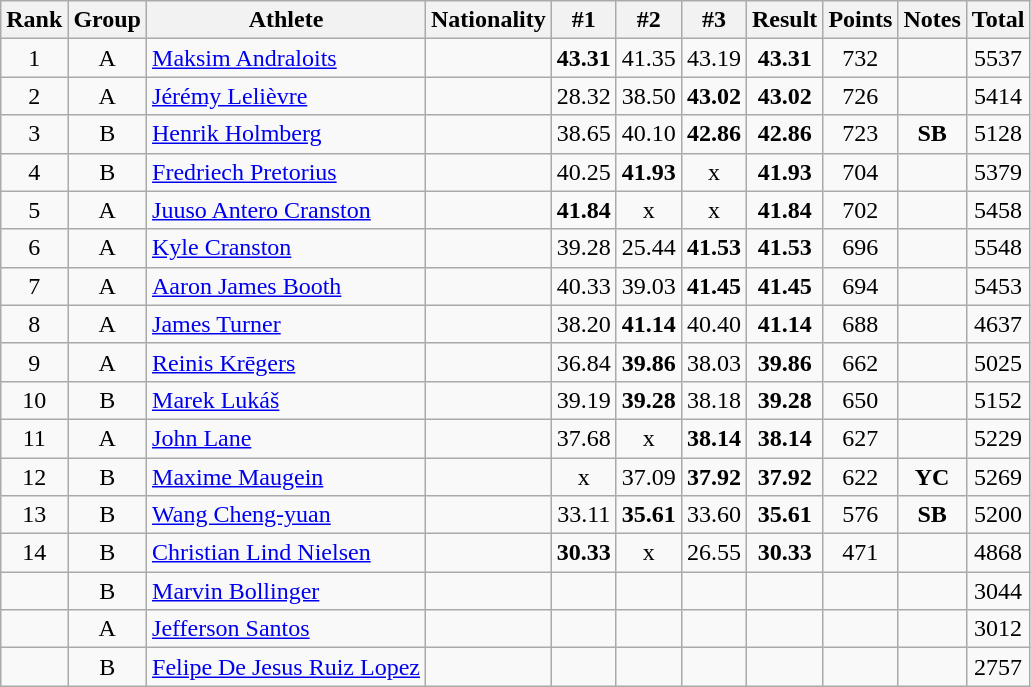<table class="wikitable sortable" style="text-align:center">
<tr>
<th>Rank</th>
<th>Group</th>
<th>Athlete</th>
<th>Nationality</th>
<th>#1</th>
<th>#2</th>
<th>#3</th>
<th>Result</th>
<th>Points</th>
<th>Notes</th>
<th>Total</th>
</tr>
<tr>
<td>1</td>
<td>A</td>
<td align="left"><a href='#'>Maksim Andraloits</a></td>
<td align="left"></td>
<td><strong>43.31</strong></td>
<td>41.35</td>
<td>43.19</td>
<td><strong>43.31</strong></td>
<td>732</td>
<td></td>
<td>5537</td>
</tr>
<tr>
<td>2</td>
<td>A</td>
<td align="left"><a href='#'>Jérémy Lelièvre</a></td>
<td align="left"></td>
<td>28.32</td>
<td>38.50</td>
<td><strong>43.02</strong></td>
<td><strong>43.02</strong></td>
<td>726</td>
<td></td>
<td>5414</td>
</tr>
<tr>
<td>3</td>
<td>B</td>
<td align="left"><a href='#'>Henrik Holmberg</a></td>
<td align="left"></td>
<td>38.65</td>
<td>40.10</td>
<td><strong>42.86</strong></td>
<td><strong>42.86</strong></td>
<td>723</td>
<td><strong>SB</strong></td>
<td>5128</td>
</tr>
<tr>
<td>4</td>
<td>B</td>
<td align="left"><a href='#'>Fredriech Pretorius</a></td>
<td align="left"></td>
<td>40.25</td>
<td><strong>41.93</strong></td>
<td>x</td>
<td><strong>41.93</strong></td>
<td>704</td>
<td></td>
<td>5379</td>
</tr>
<tr>
<td>5</td>
<td>A</td>
<td align="left"><a href='#'>Juuso Antero Cranston</a></td>
<td align="left"></td>
<td><strong>41.84</strong></td>
<td>x</td>
<td>x</td>
<td><strong>41.84</strong></td>
<td>702</td>
<td></td>
<td>5458</td>
</tr>
<tr>
<td>6</td>
<td>A</td>
<td align="left"><a href='#'>Kyle Cranston</a></td>
<td align="left"></td>
<td>39.28</td>
<td>25.44</td>
<td><strong>41.53</strong></td>
<td><strong>41.53</strong></td>
<td>696</td>
<td></td>
<td>5548</td>
</tr>
<tr>
<td>7</td>
<td>A</td>
<td align="left"><a href='#'>Aaron James Booth</a></td>
<td align="left"></td>
<td>40.33</td>
<td>39.03</td>
<td><strong>41.45</strong></td>
<td><strong>41.45</strong></td>
<td>694</td>
<td></td>
<td>5453</td>
</tr>
<tr>
<td>8</td>
<td>A</td>
<td align="left"><a href='#'>James Turner</a></td>
<td align="left"></td>
<td>38.20</td>
<td><strong>41.14</strong></td>
<td>40.40</td>
<td><strong>41.14</strong></td>
<td>688</td>
<td></td>
<td>4637</td>
</tr>
<tr>
<td>9</td>
<td>A</td>
<td align="left"><a href='#'>Reinis Krēgers</a></td>
<td align="left"></td>
<td>36.84</td>
<td><strong>39.86</strong></td>
<td>38.03</td>
<td><strong>39.86</strong></td>
<td>662</td>
<td></td>
<td>5025</td>
</tr>
<tr>
<td>10</td>
<td>B</td>
<td align="left"><a href='#'>Marek Lukáš</a></td>
<td align="left"></td>
<td>39.19</td>
<td><strong>39.28</strong></td>
<td>38.18</td>
<td><strong>39.28</strong></td>
<td>650</td>
<td></td>
<td>5152</td>
</tr>
<tr>
<td>11</td>
<td>A</td>
<td align="left"><a href='#'>John Lane</a></td>
<td align="left"></td>
<td>37.68</td>
<td>x</td>
<td><strong>38.14</strong></td>
<td><strong>38.14</strong></td>
<td>627</td>
<td></td>
<td>5229</td>
</tr>
<tr>
<td>12</td>
<td>B</td>
<td align="left"><a href='#'>Maxime Maugein</a></td>
<td align="left"></td>
<td>x</td>
<td>37.09</td>
<td><strong>37.92</strong></td>
<td><strong>37.92</strong></td>
<td>622</td>
<td><strong>YC</strong></td>
<td>5269</td>
</tr>
<tr>
<td>13</td>
<td>B</td>
<td align="left"><a href='#'>Wang Cheng-yuan</a></td>
<td align="left"></td>
<td>33.11</td>
<td><strong>35.61</strong></td>
<td>33.60</td>
<td><strong>35.61</strong></td>
<td>576</td>
<td><strong>SB</strong></td>
<td>5200</td>
</tr>
<tr>
<td>14</td>
<td>B</td>
<td align="left"><a href='#'>Christian Lind Nielsen</a></td>
<td align="left"></td>
<td><strong>30.33</strong></td>
<td>x</td>
<td>26.55</td>
<td><strong>30.33</strong></td>
<td>471</td>
<td></td>
<td>4868</td>
</tr>
<tr>
<td></td>
<td>B</td>
<td align="left"><a href='#'>Marvin Bollinger</a></td>
<td align="left"></td>
<td></td>
<td></td>
<td></td>
<td><strong></strong></td>
<td></td>
<td></td>
<td>3044</td>
</tr>
<tr>
<td></td>
<td>A</td>
<td align="left"><a href='#'>Jefferson Santos</a></td>
<td align="left"></td>
<td></td>
<td></td>
<td></td>
<td><strong></strong></td>
<td></td>
<td></td>
<td>3012</td>
</tr>
<tr>
<td></td>
<td>B</td>
<td align="left"><a href='#'>Felipe De Jesus Ruiz Lopez</a></td>
<td align="left"></td>
<td></td>
<td></td>
<td></td>
<td><strong></strong></td>
<td></td>
<td></td>
<td>2757</td>
</tr>
</table>
